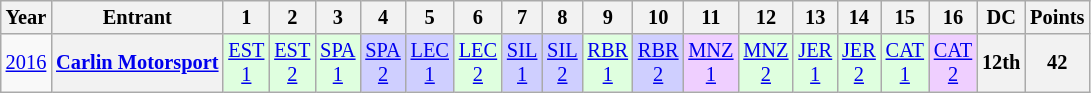<table class="wikitable" style="text-align:center; font-size:85%">
<tr>
<th>Year</th>
<th>Entrant</th>
<th>1</th>
<th>2</th>
<th>3</th>
<th>4</th>
<th>5</th>
<th>6</th>
<th>7</th>
<th>8</th>
<th>9</th>
<th>10</th>
<th>11</th>
<th>12</th>
<th>13</th>
<th>14</th>
<th>15</th>
<th>16</th>
<th>DC</th>
<th>Points</th>
</tr>
<tr>
<td><a href='#'>2016</a></td>
<th nowrap><a href='#'>Carlin Motorsport</a></th>
<td style="background:#DFFFDF;"><a href='#'>EST<br>1</a><br></td>
<td style="background:#DFFFDF;"><a href='#'>EST<br>2</a><br></td>
<td style="background:#DFFFDF;"><a href='#'>SPA<br>1</a><br></td>
<td style="background:#CFCFFF;"><a href='#'>SPA<br>2</a><br></td>
<td style="background:#CFCFFF;"><a href='#'>LEC<br>1</a><br></td>
<td style="background:#DFFFDF;"><a href='#'>LEC<br>2</a><br></td>
<td style="background:#CFCFFF;"><a href='#'>SIL<br>1</a><br></td>
<td style="background:#CFCFFF;"><a href='#'>SIL<br>2</a><br></td>
<td style="background:#DFFFDF;"><a href='#'>RBR<br>1</a><br></td>
<td style="background:#CFCFFF;"><a href='#'>RBR<br>2</a><br></td>
<td style="background:#EFCFFF;"><a href='#'>MNZ<br>1</a><br></td>
<td style="background:#DFFFDF;"><a href='#'>MNZ<br>2</a><br></td>
<td style="background:#DFFFDF;"><a href='#'>JER<br>1</a><br></td>
<td style="background:#DFFFDF;"><a href='#'>JER<br>2</a><br></td>
<td style="background:#DFFFDF;"><a href='#'>CAT<br>1</a><br></td>
<td style="background:#EFCFFF;"><a href='#'>CAT<br>2</a><br></td>
<th>12th</th>
<th>42</th>
</tr>
</table>
